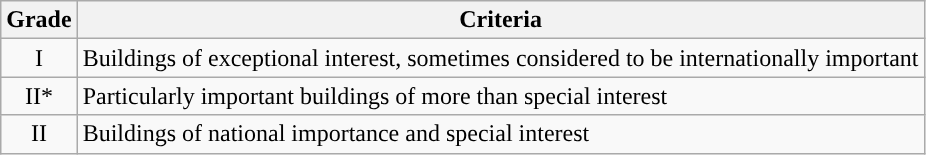<table class="wikitable">
<tr>
<th>Grade</th>
<th>Criteria</th>
</tr>
<tr>
<td align="center" >I</td>
<td>Buildings of exceptional interest, sometimes considered to be internationally important</td>
</tr>
<tr>
<td align="center" >II*</td>
<td>Particularly important buildings of more than special interest</td>
</tr>
<tr>
<td align="center" >II</td>
<td>Buildings of national importance and special interest</td>
</tr>
</table>
